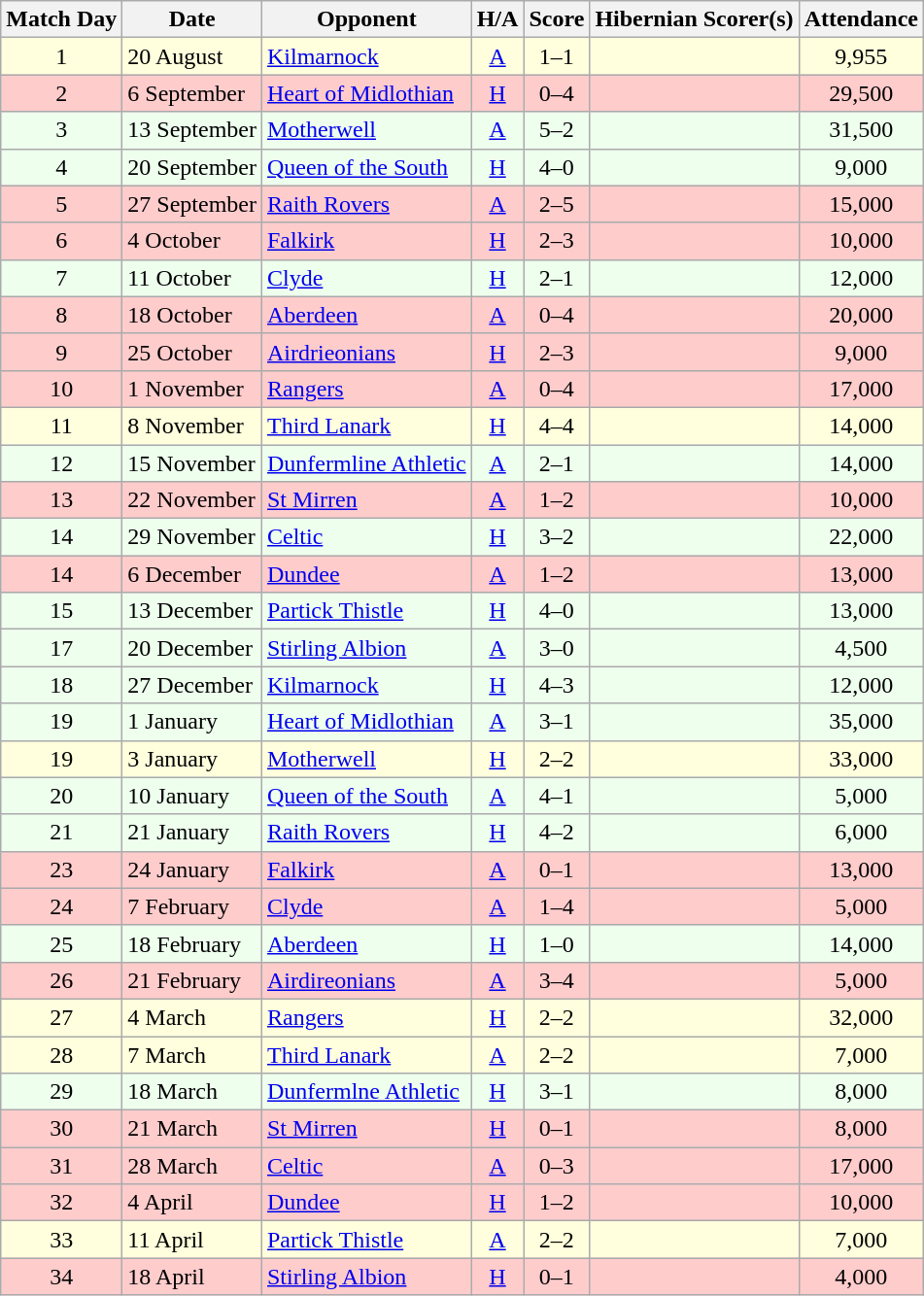<table class="wikitable" style="text-align:center">
<tr>
<th>Match Day</th>
<th>Date</th>
<th>Opponent</th>
<th>H/A</th>
<th>Score</th>
<th>Hibernian Scorer(s)</th>
<th>Attendance</th>
</tr>
<tr bgcolor=#FFFFDD>
<td>1</td>
<td align=left>20 August</td>
<td align=left><a href='#'>Kilmarnock</a></td>
<td><a href='#'>A</a></td>
<td>1–1</td>
<td align=left></td>
<td>9,955</td>
</tr>
<tr bgcolor=#FFCCCC>
<td>2</td>
<td align=left>6 September</td>
<td align=left><a href='#'>Heart of Midlothian</a></td>
<td><a href='#'>H</a></td>
<td>0–4</td>
<td align=left></td>
<td>29,500</td>
</tr>
<tr bgcolor=#EEFFEE>
<td>3</td>
<td align=left>13 September</td>
<td align=left><a href='#'>Motherwell</a></td>
<td><a href='#'>A</a></td>
<td>5–2</td>
<td align=left></td>
<td>31,500</td>
</tr>
<tr bgcolor=#EEFFEE>
<td>4</td>
<td align=left>20 September</td>
<td align=left><a href='#'>Queen of the South</a></td>
<td><a href='#'>H</a></td>
<td>4–0</td>
<td align=left></td>
<td>9,000</td>
</tr>
<tr bgcolor=#FFCCCC>
<td>5</td>
<td align=left>27 September</td>
<td align=left><a href='#'>Raith Rovers</a></td>
<td><a href='#'>A</a></td>
<td>2–5</td>
<td align=left></td>
<td>15,000</td>
</tr>
<tr bgcolor=#FFCCCC>
<td>6</td>
<td align=left>4 October</td>
<td align=left><a href='#'>Falkirk</a></td>
<td><a href='#'>H</a></td>
<td>2–3</td>
<td align=left></td>
<td>10,000</td>
</tr>
<tr bgcolor=#EEFFEE>
<td>7</td>
<td align=left>11 October</td>
<td align=left><a href='#'>Clyde</a></td>
<td><a href='#'>H</a></td>
<td>2–1</td>
<td align=left></td>
<td>12,000</td>
</tr>
<tr bgcolor=#FFCCCC>
<td>8</td>
<td align=left>18 October</td>
<td align=left><a href='#'>Aberdeen</a></td>
<td><a href='#'>A</a></td>
<td>0–4</td>
<td align=left></td>
<td>20,000</td>
</tr>
<tr bgcolor=#FFCCCC>
<td>9</td>
<td align=left>25 October</td>
<td align=left><a href='#'>Airdrieonians</a></td>
<td><a href='#'>H</a></td>
<td>2–3</td>
<td align=left></td>
<td>9,000</td>
</tr>
<tr bgcolor=#FFCCCC>
<td>10</td>
<td align=left>1 November</td>
<td align=left><a href='#'>Rangers</a></td>
<td><a href='#'>A</a></td>
<td>0–4</td>
<td align=left></td>
<td>17,000</td>
</tr>
<tr bgcolor=#FFFFDD>
<td>11</td>
<td align=left>8 November</td>
<td align=left><a href='#'>Third Lanark</a></td>
<td><a href='#'>H</a></td>
<td>4–4</td>
<td align=left></td>
<td>14,000</td>
</tr>
<tr bgcolor=#EEFFEE>
<td>12</td>
<td align=left>15 November</td>
<td align=left><a href='#'>Dunfermline Athletic</a></td>
<td><a href='#'>A</a></td>
<td>2–1</td>
<td align=left></td>
<td>14,000</td>
</tr>
<tr bgcolor=#FFCCCC>
<td>13</td>
<td align=left>22 November</td>
<td align=left><a href='#'>St Mirren</a></td>
<td><a href='#'>A</a></td>
<td>1–2</td>
<td align=left></td>
<td>10,000</td>
</tr>
<tr bgcolor=#EEFFEE>
<td>14</td>
<td align=left>29 November</td>
<td align=left><a href='#'>Celtic</a></td>
<td><a href='#'>H</a></td>
<td>3–2</td>
<td align=left></td>
<td>22,000</td>
</tr>
<tr bgcolor=#FFCCCC>
<td>14</td>
<td align=left>6 December</td>
<td align=left><a href='#'>Dundee</a></td>
<td><a href='#'>A</a></td>
<td>1–2</td>
<td align=left></td>
<td>13,000</td>
</tr>
<tr bgcolor=#EEFFEE>
<td>15</td>
<td align=left>13 December</td>
<td align=left><a href='#'>Partick Thistle</a></td>
<td><a href='#'>H</a></td>
<td>4–0</td>
<td align=left></td>
<td>13,000</td>
</tr>
<tr bgcolor=#EEFFEE>
<td>17</td>
<td align=left>20 December</td>
<td align=left><a href='#'>Stirling Albion</a></td>
<td><a href='#'>A</a></td>
<td>3–0</td>
<td align=left></td>
<td>4,500</td>
</tr>
<tr bgcolor=#EEFFEE>
<td>18</td>
<td align=left>27 December</td>
<td align=left><a href='#'>Kilmarnock</a></td>
<td><a href='#'>H</a></td>
<td>4–3</td>
<td align=left></td>
<td>12,000</td>
</tr>
<tr bgcolor=#EEFFEE>
<td>19</td>
<td align=left>1 January</td>
<td align=left><a href='#'>Heart of Midlothian</a></td>
<td><a href='#'>A</a></td>
<td>3–1</td>
<td align=left></td>
<td>35,000</td>
</tr>
<tr bgcolor=#FFFFDD>
<td>19</td>
<td align=left>3 January</td>
<td align=left><a href='#'>Motherwell</a></td>
<td><a href='#'>H</a></td>
<td>2–2</td>
<td align=left></td>
<td>33,000</td>
</tr>
<tr bgcolor=#EEFFEE>
<td>20</td>
<td align=left>10 January</td>
<td align=left><a href='#'>Queen of the South</a></td>
<td><a href='#'>A</a></td>
<td>4–1</td>
<td align=left></td>
<td>5,000</td>
</tr>
<tr bgcolor=#EEFFEE>
<td>21</td>
<td align=left>21 January</td>
<td align=left><a href='#'>Raith Rovers</a></td>
<td><a href='#'>H</a></td>
<td>4–2</td>
<td align=left></td>
<td>6,000</td>
</tr>
<tr bgcolor=#FFCCCC>
<td>23</td>
<td align=left>24 January</td>
<td align=left><a href='#'>Falkirk</a></td>
<td><a href='#'>A</a></td>
<td>0–1</td>
<td align=left></td>
<td>13,000</td>
</tr>
<tr bgcolor=#FFCCCC>
<td>24</td>
<td align=left>7 February</td>
<td align=left><a href='#'>Clyde</a></td>
<td><a href='#'>A</a></td>
<td>1–4</td>
<td align=left></td>
<td>5,000</td>
</tr>
<tr bgcolor=#EEFFEE>
<td>25</td>
<td align=left>18 February</td>
<td align=left><a href='#'>Aberdeen</a></td>
<td><a href='#'>H</a></td>
<td>1–0</td>
<td align=left></td>
<td>14,000</td>
</tr>
<tr bgcolor=#FFCCCC>
<td>26</td>
<td align=left>21 February</td>
<td align=left><a href='#'>Airdireonians</a></td>
<td><a href='#'>A</a></td>
<td>3–4</td>
<td align=left></td>
<td>5,000</td>
</tr>
<tr bgcolor=#FFFFDD>
<td>27</td>
<td align=left>4 March</td>
<td align=left><a href='#'>Rangers</a></td>
<td><a href='#'>H</a></td>
<td>2–2</td>
<td align=left></td>
<td>32,000</td>
</tr>
<tr bgcolor=#FFFFDD>
<td>28</td>
<td align=left>7 March</td>
<td align=left><a href='#'>Third Lanark</a></td>
<td><a href='#'>A</a></td>
<td>2–2</td>
<td align=left></td>
<td>7,000</td>
</tr>
<tr bgcolor=#EEFFEE>
<td>29</td>
<td align=left>18 March</td>
<td align=left><a href='#'>Dunfermlne Athletic</a></td>
<td><a href='#'>H</a></td>
<td>3–1</td>
<td align=left></td>
<td>8,000</td>
</tr>
<tr bgcolor=#FFCCCC>
<td>30</td>
<td align=left>21 March</td>
<td align=left><a href='#'>St Mirren</a></td>
<td><a href='#'>H</a></td>
<td>0–1</td>
<td align=left></td>
<td>8,000</td>
</tr>
<tr bgcolor=#FFCCCC>
<td>31</td>
<td align=left>28 March</td>
<td align=left><a href='#'>Celtic</a></td>
<td><a href='#'>A</a></td>
<td>0–3</td>
<td align=left></td>
<td>17,000</td>
</tr>
<tr bgcolor=#FFCCCC>
<td>32</td>
<td align=left>4 April</td>
<td align=left><a href='#'>Dundee</a></td>
<td><a href='#'>H</a></td>
<td>1–2</td>
<td align=left></td>
<td>10,000</td>
</tr>
<tr bgcolor=#FFFFDD>
<td>33</td>
<td align=left>11 April</td>
<td align=left><a href='#'>Partick Thistle</a></td>
<td><a href='#'>A</a></td>
<td>2–2</td>
<td align=left></td>
<td>7,000</td>
</tr>
<tr bgcolor=#FFCCCC>
<td>34</td>
<td align=left>18 April</td>
<td align=left><a href='#'>Stirling Albion</a></td>
<td><a href='#'>H</a></td>
<td>0–1</td>
<td align=left></td>
<td>4,000</td>
</tr>
</table>
